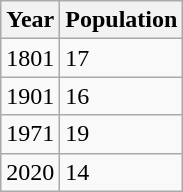<table class="wikitable">
<tr>
<th>Year</th>
<th>Population</th>
</tr>
<tr>
<td>1801</td>
<td>17</td>
</tr>
<tr>
<td>1901</td>
<td>16</td>
</tr>
<tr>
<td>1971</td>
<td>19</td>
</tr>
<tr>
<td>2020</td>
<td>14</td>
</tr>
</table>
